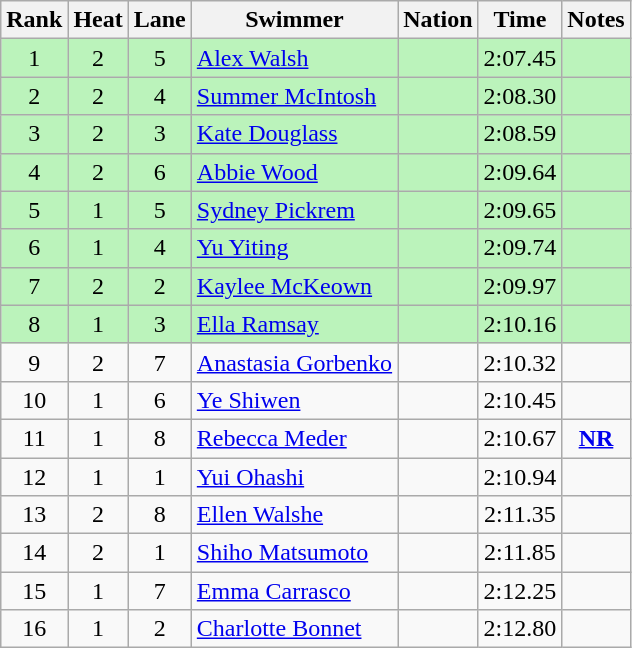<table class="wikitable sortable mw-collapsible" style="text-align:center">
<tr>
<th scope="col">Rank</th>
<th scope="col">Heat</th>
<th scope="col">Lane</th>
<th scope="col">Swimmer</th>
<th scope="col">Nation</th>
<th scope="col">Time</th>
<th scope="col">Notes</th>
</tr>
<tr bgcolor=bbf3bb>
<td>1</td>
<td>2</td>
<td>5</td>
<td align="left"><a href='#'>Alex Walsh</a></td>
<td align="left"></td>
<td>2:07.45</td>
<td></td>
</tr>
<tr bgcolor=bbf3bb>
<td>2</td>
<td>2</td>
<td>4</td>
<td align="left"><a href='#'>Summer McIntosh</a></td>
<td align="left"></td>
<td>2:08.30</td>
<td></td>
</tr>
<tr bgcolor=bbf3bb>
<td>3</td>
<td>2</td>
<td>3</td>
<td align="left"><a href='#'>Kate Douglass</a></td>
<td align="left"></td>
<td>2:08.59</td>
<td></td>
</tr>
<tr bgcolor=bbf3bb>
<td>4</td>
<td>2</td>
<td>6</td>
<td align="left"><a href='#'>Abbie Wood</a></td>
<td align="left"></td>
<td>2:09.64</td>
<td></td>
</tr>
<tr bgcolor=bbf3bb>
<td>5</td>
<td>1</td>
<td>5</td>
<td align="left"><a href='#'>Sydney Pickrem</a></td>
<td align="left"></td>
<td>2:09.65</td>
<td></td>
</tr>
<tr bgcolor=bbf3bb>
<td>6</td>
<td>1</td>
<td>4</td>
<td align="left"><a href='#'>Yu Yiting</a></td>
<td align="left"></td>
<td>2:09.74</td>
<td></td>
</tr>
<tr bgcolor=bbf3bb>
<td>7</td>
<td>2</td>
<td>2</td>
<td align="left"><a href='#'>Kaylee McKeown</a></td>
<td align="left"></td>
<td>2:09.97</td>
<td></td>
</tr>
<tr bgcolor=bbf3bb>
<td>8</td>
<td>1</td>
<td>3</td>
<td align="left"><a href='#'>Ella Ramsay</a></td>
<td align="left"></td>
<td>2:10.16</td>
<td></td>
</tr>
<tr>
<td>9</td>
<td>2</td>
<td>7</td>
<td align="left"><a href='#'>Anastasia Gorbenko</a></td>
<td align="left"></td>
<td>2:10.32</td>
<td></td>
</tr>
<tr>
<td>10</td>
<td>1</td>
<td>6</td>
<td align="left"><a href='#'>Ye Shiwen</a></td>
<td align="left"></td>
<td>2:10.45</td>
<td></td>
</tr>
<tr>
<td>11</td>
<td>1</td>
<td>8</td>
<td align="left"><a href='#'>Rebecca Meder</a></td>
<td align="left"></td>
<td>2:10.67</td>
<td><strong><a href='#'>NR</a></strong></td>
</tr>
<tr>
<td>12</td>
<td>1</td>
<td>1</td>
<td align="left"><a href='#'>Yui Ohashi</a></td>
<td align="left"></td>
<td>2:10.94</td>
<td></td>
</tr>
<tr>
<td>13</td>
<td>2</td>
<td>8</td>
<td align="left"><a href='#'>Ellen Walshe</a></td>
<td align="left"></td>
<td>2:11.35</td>
<td></td>
</tr>
<tr>
<td>14</td>
<td>2</td>
<td>1</td>
<td align="left"><a href='#'>Shiho Matsumoto</a></td>
<td align="left"></td>
<td>2:11.85</td>
<td></td>
</tr>
<tr>
<td>15</td>
<td>1</td>
<td>7</td>
<td align="left"><a href='#'>Emma Carrasco</a></td>
<td align="left"></td>
<td>2:12.25</td>
<td></td>
</tr>
<tr>
<td>16</td>
<td>1</td>
<td>2</td>
<td align="left"><a href='#'>Charlotte Bonnet</a></td>
<td align="left"></td>
<td>2:12.80</td>
<td></td>
</tr>
</table>
